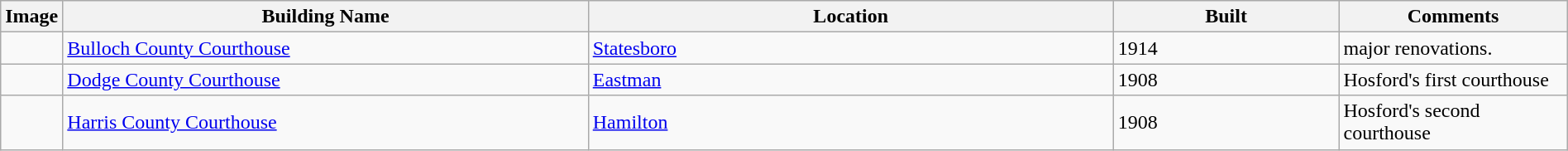<table class="wikitable sortable" style="width:100%">
<tr>
<th width=110><strong>Image</strong></th>
<th width=35%><strong>Building Name</strong></th>
<th width=35%><strong>Location</strong></th>
<th width=15%><strong>Built</strong></th>
<th width=15%><strong>Comments <br></strong></th>
</tr>
<tr>
<td></td>
<td><a href='#'>Bulloch County Courthouse</a></td>
<td><a href='#'>Statesboro</a></td>
<td>1914</td>
<td>major renovations.</td>
</tr>
<tr>
<td></td>
<td><a href='#'>Dodge County Courthouse</a></td>
<td><a href='#'>Eastman</a></td>
<td>1908</td>
<td>Hosford's first courthouse</td>
</tr>
<tr>
<td></td>
<td><a href='#'>Harris County Courthouse</a></td>
<td><a href='#'>Hamilton</a></td>
<td>1908</td>
<td>Hosford's second courthouse</td>
</tr>
</table>
